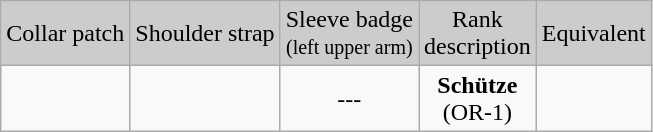<table class="wikitable">
<tr bgcolor=#cccccc>
<td align="center">Collar patch</td>
<td align="center">Shoulder strap</td>
<td align="center">Sleeve badge<br><small>(left upper arm)</small></td>
<td align="center">Rank<br>description</td>
<td align="center">Equivalent</td>
</tr>
<tr>
<td></td>
<td></td>
<td align="center">---</td>
<td align="center"><strong>Schütze</strong><br> (OR-1)</td>
<td align="center"></td>
</tr>
</table>
